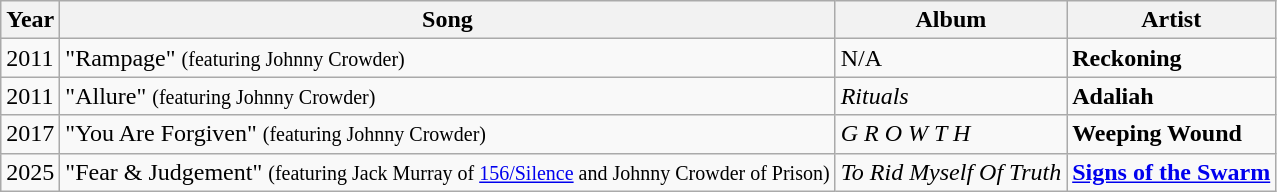<table class="wikitable">
<tr>
<th>Year</th>
<th>Song</th>
<th>Album</th>
<th>Artist</th>
</tr>
<tr>
<td>2011</td>
<td>"Rampage" <small>(featuring Johnny Crowder)</small></td>
<td>N/A</td>
<td><strong>Reckoning</strong></td>
</tr>
<tr>
<td>2011</td>
<td>"Allure" <small>(featuring Johnny Crowder)</small></td>
<td><em>Rituals</em></td>
<td><strong>Adaliah</strong></td>
</tr>
<tr>
<td>2017</td>
<td>"You Are Forgiven" <small>(featuring Johnny Crowder)</small></td>
<td><em>G R O W T H</em></td>
<td><strong>Weeping Wound</strong></td>
</tr>
<tr>
<td>2025</td>
<td>"Fear & Judgement" <small>(featuring Jack Murray of <a href='#'>156/Silence</a> and Johnny Crowder of Prison)</small></td>
<td><em>To Rid Myself Of Truth</em></td>
<td><strong><a href='#'>Signs of the Swarm</a></strong></td>
</tr>
</table>
